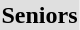<table>
<tr bgcolor="DFDFDF">
<td colspan="4" align="center"><strong>Seniors</strong></td>
</tr>
<tr>
<th scope=row style="text-align:left"><br></th>
<td></td>
<td></td>
<td></td>
</tr>
<tr>
<th scope=row style="text-align:left"><br></th>
<td></td>
<td><br></td>
<td></td>
</tr>
<tr>
<th scope=row style="text-align:left"><br></th>
<td></td>
<td><br></td>
<td></td>
</tr>
<tr>
<th scope=row style="text-align:left"><br></th>
<td></td>
<td></td>
<td></td>
</tr>
<tr>
<th scope=row style="text-align:left"><br></th>
<td></td>
<td></td>
<td></td>
</tr>
</table>
